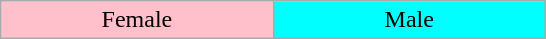<table class="wikitable" style="text-align:center;">
<tr>
<td style="background:pink;" width="15%">Female</td>
<td style="background:cyan;" width="15%">Male</td>
</tr>
</table>
